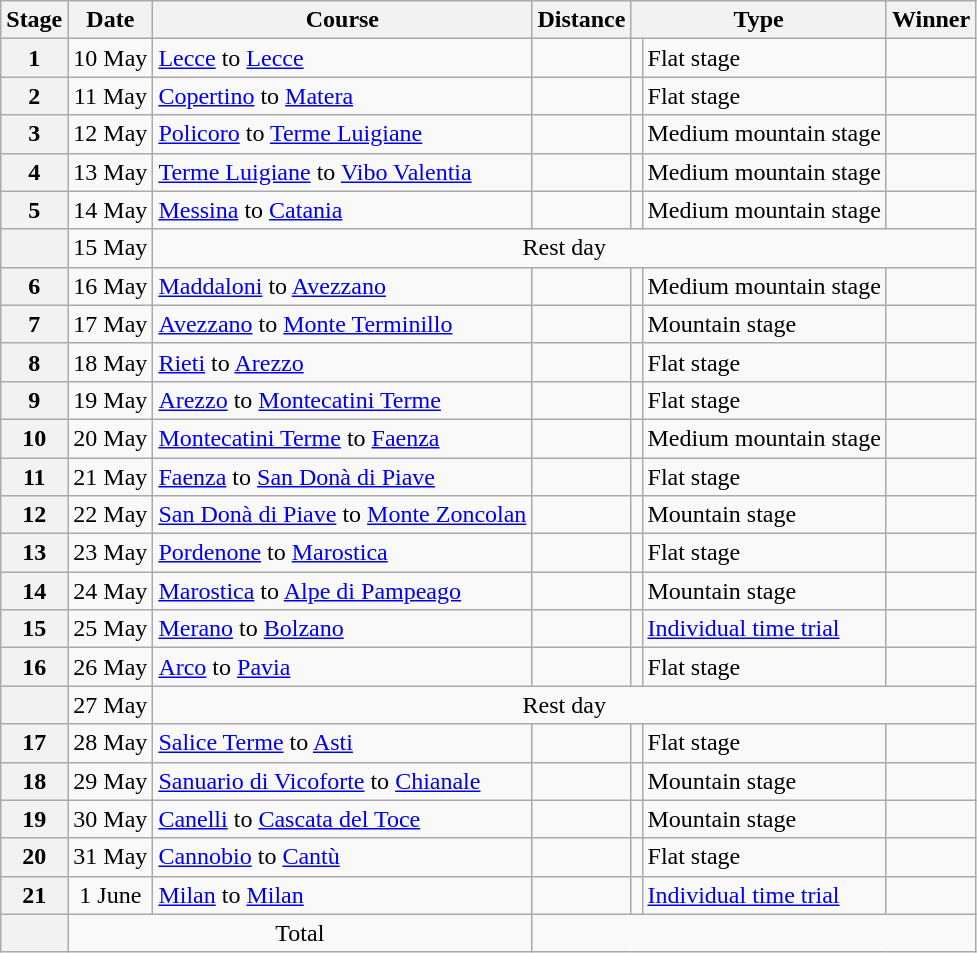<table class="wikitable">
<tr style="background:#efefef;">
<th>Stage</th>
<th>Date</th>
<th>Course</th>
<th>Distance</th>
<th colspan="2">Type</th>
<th>Winner</th>
</tr>
<tr>
<th style="text-align:center;">1</th>
<td style="text-align:center;">10 May</td>
<td><a href='#'>Lecce</a> to <a href='#'>Lecce</a></td>
<td style="text-align:center;"></td>
<td style="text-align:center;"></td>
<td>Flat stage</td>
<td></td>
</tr>
<tr>
<th style="text-align:center;">2</th>
<td style="text-align:center;">11 May</td>
<td><a href='#'>Copertino</a> to <a href='#'>Matera</a></td>
<td style="text-align:center;"></td>
<td style="text-align:center;"></td>
<td>Flat stage</td>
<td></td>
</tr>
<tr>
<th style="text-align:center;">3</th>
<td style="text-align:center;">12 May</td>
<td><a href='#'>Policoro</a> to <a href='#'>Terme Luigiane</a></td>
<td style="text-align:center;"></td>
<td style="text-align:center;"></td>
<td>Medium mountain stage</td>
<td></td>
</tr>
<tr>
<th style="text-align:center;">4</th>
<td style="text-align:center;">13 May</td>
<td><a href='#'>Terme Luigiane</a> to <a href='#'>Vibo Valentia</a></td>
<td style="text-align:center;"></td>
<td style="text-align:center;"></td>
<td>Medium mountain stage</td>
<td></td>
</tr>
<tr>
<th style="text-align:center;">5</th>
<td style="text-align:center;">14 May</td>
<td><a href='#'>Messina</a> to <a href='#'>Catania</a></td>
<td style="text-align:center;"></td>
<td style="text-align:center;"></td>
<td>Medium mountain stage</td>
<td></td>
</tr>
<tr>
<th></th>
<td style="text-align:center;">15 May</td>
<td colspan="6" style="text-align:center;">Rest day</td>
</tr>
<tr>
<th style="text-align:center;">6</th>
<td style="text-align:center;">16 May</td>
<td><a href='#'>Maddaloni</a> to <a href='#'>Avezzano</a></td>
<td style="text-align:center;"></td>
<td style="text-align:center;"></td>
<td>Medium mountain stage</td>
<td></td>
</tr>
<tr>
<th style="text-align:center;">7</th>
<td style="text-align:center;">17 May</td>
<td><a href='#'>Avezzano</a> to <a href='#'>Monte Terminillo</a></td>
<td style="text-align:center;"></td>
<td style="text-align:center;"></td>
<td>Mountain stage</td>
<td></td>
</tr>
<tr>
<th style="text-align:center;">8</th>
<td style="text-align:center;">18 May</td>
<td><a href='#'>Rieti</a> to <a href='#'>Arezzo</a></td>
<td style="text-align:center;"></td>
<td style="text-align:center;"></td>
<td>Flat stage</td>
<td></td>
</tr>
<tr>
<th style="text-align:center;">9</th>
<td style="text-align:center;">19 May</td>
<td><a href='#'>Arezzo</a> to <a href='#'>Montecatini Terme</a></td>
<td style="text-align:center;"></td>
<td style="text-align:center;"></td>
<td>Flat stage</td>
<td></td>
</tr>
<tr>
<th style="text-align:center;">10</th>
<td style="text-align:center;">20 May</td>
<td><a href='#'>Montecatini Terme</a> to <a href='#'>Faenza</a></td>
<td style="text-align:center;"></td>
<td style="text-align:center;"></td>
<td>Medium mountain stage</td>
<td></td>
</tr>
<tr>
<th style="text-align:center;">11</th>
<td style="text-align:center;">21 May</td>
<td><a href='#'>Faenza</a> to <a href='#'>San Donà di Piave</a></td>
<td style="text-align:center;"></td>
<td style="text-align:center;"></td>
<td>Flat stage</td>
<td></td>
</tr>
<tr>
<th style="text-align:center;">12</th>
<td style="text-align:center;">22 May</td>
<td><a href='#'>San Donà di Piave</a> to <a href='#'>Monte Zoncolan</a></td>
<td style="text-align:center;"></td>
<td style="text-align:center;"></td>
<td>Mountain stage</td>
<td></td>
</tr>
<tr>
<th style="text-align:center;">13</th>
<td style="text-align:center;">23 May</td>
<td><a href='#'>Pordenone</a> to <a href='#'>Marostica</a></td>
<td style="text-align:center;"></td>
<td style="text-align:center;"></td>
<td>Flat stage</td>
<td></td>
</tr>
<tr>
<th style="text-align:center;">14</th>
<td style="text-align:center;">24 May</td>
<td><a href='#'>Marostica</a> to <a href='#'>Alpe di Pampeago</a></td>
<td style="text-align:center;"></td>
<td style="text-align:center;"></td>
<td>Mountain stage</td>
<td></td>
</tr>
<tr>
<th style="text-align:center;">15</th>
<td style="text-align:center;">25 May</td>
<td><a href='#'>Merano</a> to <a href='#'>Bolzano</a></td>
<td style="text-align:center;"></td>
<td style="text-align:center;"></td>
<td><a href='#'>Individual time trial</a></td>
<td></td>
</tr>
<tr>
<th style="text-align:center;">16</th>
<td style="text-align:center;">26 May</td>
<td><a href='#'>Arco</a> to <a href='#'>Pavia</a></td>
<td style="text-align:center;"></td>
<td style="text-align:center;"></td>
<td>Flat stage</td>
<td></td>
</tr>
<tr>
<th></th>
<td style="text-align:center;">27 May</td>
<td colspan="6" style="text-align:center;">Rest day</td>
</tr>
<tr>
<th style="text-align:center;">17</th>
<td style="text-align:center;">28 May</td>
<td><a href='#'>Salice Terme</a> to <a href='#'>Asti</a></td>
<td style="text-align:center;"></td>
<td style="text-align:center;"></td>
<td>Flat stage</td>
<td></td>
</tr>
<tr>
<th style="text-align:center;">18</th>
<td style="text-align:center;">29 May</td>
<td><a href='#'>Sanuario di Vicoforte</a> to <a href='#'>Chianale</a></td>
<td style="text-align:center;"></td>
<td style="text-align:center;"></td>
<td>Mountain stage</td>
<td></td>
</tr>
<tr>
<th style="text-align:center;">19</th>
<td style="text-align:center;">30 May</td>
<td><a href='#'>Canelli</a> to <a href='#'>Cascata del Toce</a></td>
<td style="text-align:center;"></td>
<td style="text-align:center;"></td>
<td>Mountain stage</td>
<td></td>
</tr>
<tr>
<th style="text-align:center;">20</th>
<td style="text-align:center;">31 May</td>
<td><a href='#'>Cannobio</a> to <a href='#'>Cantù</a></td>
<td style="text-align:center;"></td>
<td style="text-align:center;"></td>
<td>Flat stage</td>
<td></td>
</tr>
<tr>
<th style="text-align:center;">21</th>
<td style="text-align:center;">1 June</td>
<td><a href='#'>Milan</a> to <a href='#'>Milan</a></td>
<td style="text-align:center;"></td>
<td style="text-align:center;"></td>
<td><a href='#'>Individual time trial</a></td>
<td></td>
</tr>
<tr>
<th></th>
<td colspan="2" style="text-align:center;">Total</td>
<td colspan="5" style="text-align:center;"></td>
</tr>
</table>
